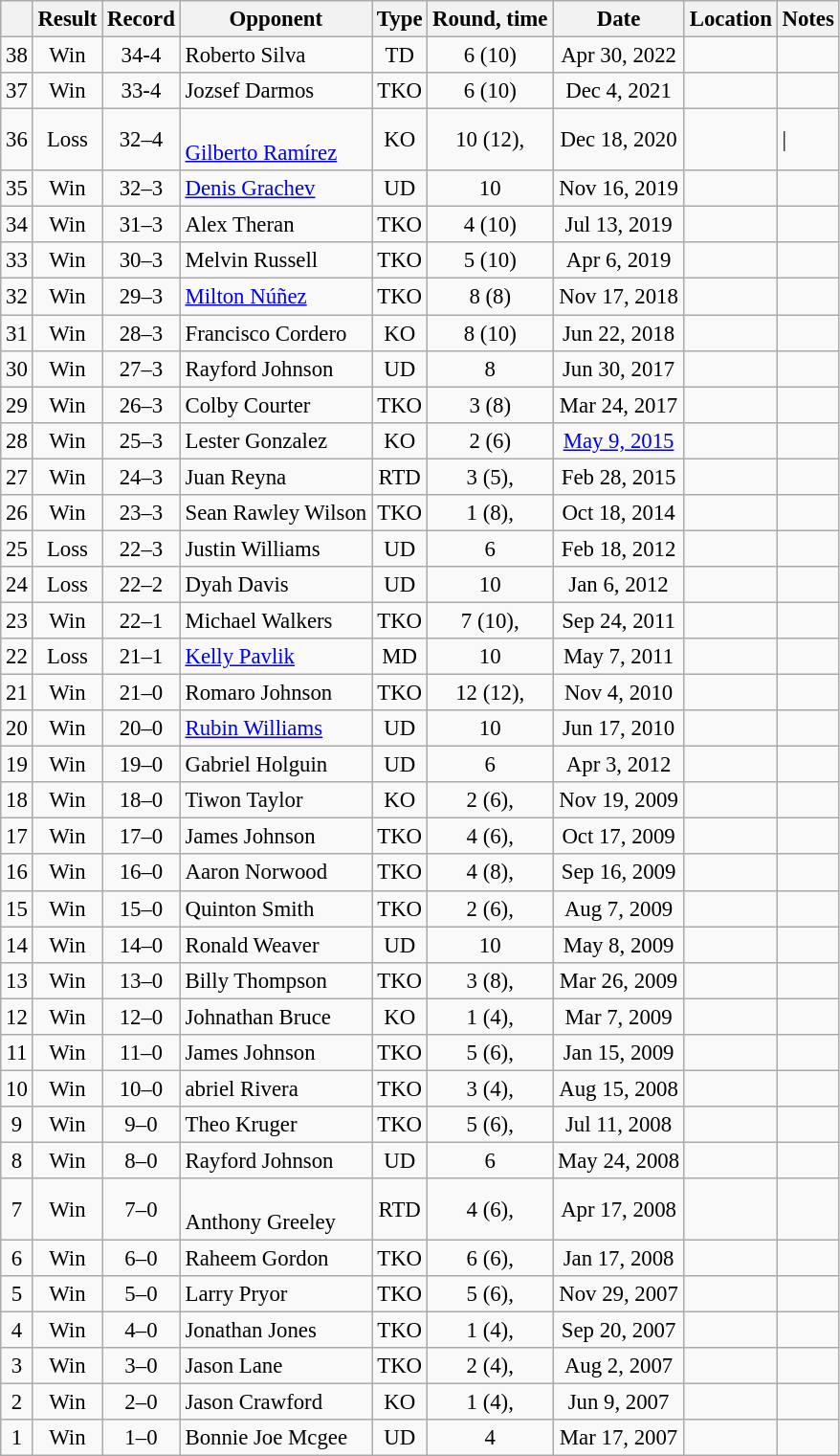<table class="wikitable" style="text-align:center; font-size:95%">
<tr>
<th></th>
<th>Result</th>
<th>Record</th>
<th>Opponent</th>
<th>Type</th>
<th>Round, time</th>
<th>Date</th>
<th>Location</th>
<th>Notes</th>
</tr>
<tr>
<td>38</td>
<td>Win</td>
<td>34-4</td>
<td align=left> Roberto Silva</td>
<td>TD</td>
<td>6 (10)</td>
<td>Apr 30, 2022</td>
<td align=left></td>
<td align=left></td>
</tr>
<tr>
<td>37</td>
<td>Win</td>
<td>33-4</td>
<td align=left> Jozsef Darmos</td>
<td>TKO</td>
<td>6 (10)</td>
<td>Dec 4, 2021</td>
<td align=left></td>
<td align=left></td>
</tr>
<tr>
<td>36</td>
<td>Loss</td>
<td>32–4</td>
<td align=left><br><a href='#'>Gilberto Ramírez</a></td>
<td>KO</td>
<td>10 (12), </td>
<td>Dec 18, 2020</td>
<td align=left></td>
<td align=left>|</td>
</tr>
<tr>
<td>35</td>
<td>Win</td>
<td>32–3</td>
<td align=left> <a href='#'>Denis Grachev</a></td>
<td>UD</td>
<td>10</td>
<td>Nov 16, 2019</td>
<td align=left></td>
<td align=left></td>
</tr>
<tr>
<td>34</td>
<td>Win</td>
<td>31–3</td>
<td align=left> Alex Theran</td>
<td>TKO</td>
<td>4 (10)</td>
<td>Jul 13, 2019</td>
<td align=left></td>
<td align=left></td>
</tr>
<tr>
<td>33</td>
<td>Win</td>
<td>30–3</td>
<td align=left> Melvin Russell</td>
<td>TKO</td>
<td>5 (10)</td>
<td>Apr 6, 2019</td>
<td align=left></td>
<td align=left></td>
</tr>
<tr>
<td>32</td>
<td>Win</td>
<td>29–3</td>
<td align=left> <a href='#'>Milton Núñez</a></td>
<td>TKO</td>
<td>8 (8)</td>
<td>Nov 17, 2018</td>
<td align=left></td>
<td align=left></td>
</tr>
<tr>
<td>31</td>
<td>Win</td>
<td>28–3</td>
<td align=left> Francisco Cordero</td>
<td>KO</td>
<td>8 (10)</td>
<td>Jun 22, 2018</td>
<td align=left></td>
<td align=left></td>
</tr>
<tr>
<td>30</td>
<td>Win</td>
<td>27–3</td>
<td align=left> Rayford Johnson</td>
<td>UD</td>
<td>8</td>
<td>Jun 30, 2017</td>
<td align=left></td>
<td></td>
</tr>
<tr>
<td>29</td>
<td>Win</td>
<td>26–3</td>
<td align=left> Colby Courter</td>
<td>TKO</td>
<td>3 (8)</td>
<td>Mar 24, 2017</td>
<td align=left></td>
<td></td>
</tr>
<tr>
<td>28</td>
<td>Win</td>
<td>25–3</td>
<td align=left> Lester Gonzalez</td>
<td>KO</td>
<td>2 (6)</td>
<td><a href='#'>May 9, 2015</a></td>
<td align=left></td>
<td></td>
</tr>
<tr>
<td>27</td>
<td>Win</td>
<td>24–3</td>
<td align=left> Juan Reyna</td>
<td>RTD</td>
<td>3 (5), </td>
<td>Feb 28, 2015</td>
<td align=left></td>
<td></td>
</tr>
<tr>
<td>26</td>
<td>Win</td>
<td>23–3</td>
<td align=left> Sean Rawley Wilson</td>
<td>TKO</td>
<td>1 (8), </td>
<td>Oct 18, 2014</td>
<td align=left></td>
<td></td>
</tr>
<tr>
<td>25</td>
<td>Loss</td>
<td>22–3</td>
<td align=left> Justin Williams</td>
<td>UD</td>
<td>6</td>
<td>Feb 18, 2012</td>
<td align=left></td>
<td></td>
</tr>
<tr>
<td>24</td>
<td>Loss</td>
<td>22–2</td>
<td align=left> Dyah Davis</td>
<td>UD</td>
<td>10</td>
<td>Jan 6, 2012</td>
<td align=left></td>
<td align=left></td>
</tr>
<tr>
<td>23</td>
<td>Win</td>
<td>22–1</td>
<td align=left> Michael Walkers</td>
<td>TKO</td>
<td>7 (10), </td>
<td>Sep 24, 2011</td>
<td align=left></td>
<td></td>
</tr>
<tr>
<td>22</td>
<td>Loss</td>
<td>21–1</td>
<td align=left> <a href='#'>Kelly Pavlik</a></td>
<td>MD</td>
<td>10</td>
<td>May 7, 2011</td>
<td align=left></td>
<td></td>
</tr>
<tr>
<td>21</td>
<td>Win</td>
<td>21–0</td>
<td align=left> Romaro Johnson</td>
<td>TKO</td>
<td>12 (12), </td>
<td>Nov 4, 2010</td>
<td align=left></td>
<td align=left></td>
</tr>
<tr>
<td>20</td>
<td>Win</td>
<td>20–0</td>
<td align=left> <a href='#'>Rubin Williams</a></td>
<td>UD</td>
<td>10</td>
<td>Jun 17, 2010</td>
<td align=left></td>
<td></td>
</tr>
<tr>
<td>19</td>
<td>Win</td>
<td>19–0</td>
<td align=left> Gabriel Holguin</td>
<td>UD</td>
<td>6</td>
<td>Apr 3, 2012</td>
<td align=left></td>
<td></td>
</tr>
<tr>
<td>18</td>
<td>Win</td>
<td>18–0</td>
<td align=left> Tiwon Taylor</td>
<td>KO</td>
<td>2 (6), </td>
<td>Nov 19, 2009</td>
<td align=left></td>
<td></td>
</tr>
<tr>
<td>17</td>
<td>Win</td>
<td>17–0</td>
<td align=left> James Johnson</td>
<td>TKO</td>
<td>4 (6), </td>
<td>Oct 17, 2009</td>
<td align=left></td>
<td></td>
</tr>
<tr>
<td>16</td>
<td>Win</td>
<td>16–0</td>
<td align=left> Aaron Norwood</td>
<td>TKO</td>
<td>4 (8), </td>
<td>Sep 16, 2009</td>
<td align=left></td>
<td></td>
</tr>
<tr>
<td>15</td>
<td>Win</td>
<td>15–0</td>
<td align=left> Quinton Smith</td>
<td>TKO</td>
<td>2 (6), </td>
<td>Aug 7, 2009</td>
<td align=left></td>
<td></td>
</tr>
<tr>
<td>14</td>
<td>Win</td>
<td>14–0</td>
<td align=left> Ronald Weaver</td>
<td>UD</td>
<td>10</td>
<td>May 8, 2009</td>
<td align=left></td>
<td></td>
</tr>
<tr>
<td>13</td>
<td>Win</td>
<td>13–0</td>
<td align=left> Billy Thompson</td>
<td>TKO</td>
<td>3 (8), </td>
<td>Mar 26, 2009</td>
<td align=left></td>
<td align=left></td>
</tr>
<tr>
<td>12</td>
<td>Win</td>
<td>12–0</td>
<td align=left> Johnathan Bruce</td>
<td>KO</td>
<td>1 (4), </td>
<td>Mar 7, 2009</td>
<td align=left></td>
<td></td>
</tr>
<tr>
<td>11</td>
<td>Win</td>
<td>11–0</td>
<td align=left> James Johnson</td>
<td>TKO</td>
<td>5 (6), </td>
<td>Jan 15, 2009</td>
<td align=left></td>
<td></td>
</tr>
<tr>
<td>10</td>
<td>Win</td>
<td>10–0</td>
<td align=left> abriel Rivera</td>
<td>TKO</td>
<td>3 (4), </td>
<td>Aug 15, 2008</td>
<td align=left></td>
<td></td>
</tr>
<tr>
<td>9</td>
<td>Win</td>
<td>9–0</td>
<td align=left> Theo Kruger</td>
<td>TKO</td>
<td>5 (6), </td>
<td>Jul 11, 2008</td>
<td align=left></td>
<td></td>
</tr>
<tr>
<td>8</td>
<td>Win</td>
<td>8–0</td>
<td align=left> Rayford Johnson</td>
<td>UD</td>
<td>6</td>
<td>May 24, 2008</td>
<td align=left></td>
<td></td>
</tr>
<tr>
<td>7</td>
<td>Win</td>
<td>7–0</td>
<td align=left><br> Anthony Greeley</td>
<td>RTD</td>
<td>4 (6), </td>
<td>Apr 17, 2008</td>
<td align=left></td>
<td></td>
</tr>
<tr>
<td>6</td>
<td>Win</td>
<td>6–0</td>
<td align=left> Raheem Gordon</td>
<td>TKO</td>
<td>6 (6), </td>
<td>Jan 17, 2008</td>
<td align=left></td>
<td></td>
</tr>
<tr>
<td>5</td>
<td>Win</td>
<td>5–0</td>
<td align=left> Larry Pryor</td>
<td>TKO</td>
<td>5 (6), </td>
<td>Nov 29, 2007</td>
<td align=left></td>
<td></td>
</tr>
<tr>
<td>4</td>
<td>Win</td>
<td>4–0</td>
<td align=left> Jonathan Jones</td>
<td>TKO</td>
<td>1 (4), </td>
<td>Sep 20, 2007</td>
<td align=left></td>
<td></td>
</tr>
<tr>
<td>3</td>
<td>Win</td>
<td>3–0</td>
<td align=left> Jason Lane</td>
<td>TKO</td>
<td>2 (4), </td>
<td>Aug 2, 2007</td>
<td align=left></td>
<td></td>
</tr>
<tr>
<td>2</td>
<td>Win</td>
<td>2–0</td>
<td align=left> Jason Crawford</td>
<td>KO</td>
<td>1 (4), </td>
<td>Jun 9, 2007</td>
<td align=left></td>
<td></td>
</tr>
<tr>
<td>1</td>
<td>Win</td>
<td>1–0</td>
<td align=left> Bonnie Joe Mcgee</td>
<td>UD</td>
<td>4</td>
<td>Mar 17, 2007</td>
<td align=left></td>
<td></td>
</tr>
</table>
